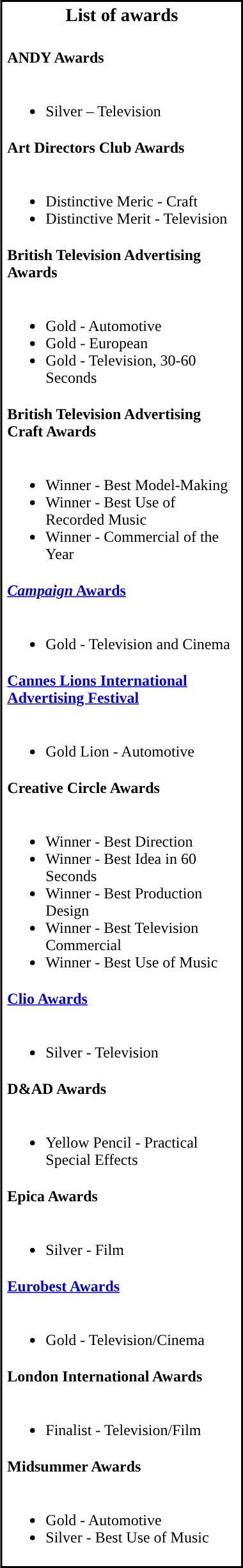<table align="right" style="valign=top; border:2px solid black; width:20%;" class="collapsible collapsed">
<tr>
<th style="font-size:120%; text-align:center;">List of awards</th>
</tr>
<tr>
<td><br><table cellpadding="2" cellspacing="0" style="vertical-align:top;">
<tr>
<td><strong>ANDY Awards</strong></td>
</tr>
<tr>
<td><br><ul><li>Silver – Television</li></ul></td>
</tr>
<tr>
<td><strong>Art Directors Club Awards</strong></td>
</tr>
<tr>
<td><br><ul><li>Distinctive Meric - Craft</li><li>Distinctive Merit - Television</li></ul></td>
</tr>
<tr>
<td><strong>British Television Advertising Awards</strong></td>
</tr>
<tr>
<td><br><ul><li>Gold - Automotive</li><li>Gold - European</li><li>Gold - Television, 30-60 Seconds</li></ul></td>
</tr>
<tr>
<td><strong>British Television Advertising Craft Awards</strong></td>
</tr>
<tr>
<td><br><ul><li>Winner - Best Model-Making</li><li>Winner - Best Use of Recorded Music</li><li>Winner - Commercial of the Year</li></ul></td>
</tr>
<tr>
<td><strong><a href='#'><em>Campaign</em> Awards</a></strong></td>
</tr>
<tr>
<td><br><ul><li>Gold - Television and Cinema</li></ul></td>
</tr>
<tr>
<td><strong><a href='#'>Cannes Lions International Advertising Festival</a></strong> </td>
</tr>
<tr>
<td><br><ul><li>Gold Lion - Automotive</li></ul></td>
</tr>
<tr>
<td><strong>Creative Circle Awards</strong></td>
</tr>
<tr>
<td><br><ul><li>Winner - Best Direction</li><li>Winner - Best Idea in 60 Seconds</li><li>Winner - Best Production Design</li><li>Winner - Best Television Commercial</li><li>Winner - Best Use of Music</li></ul></td>
</tr>
<tr>
<td><strong><a href='#'>Clio Awards</a></strong></td>
</tr>
<tr>
<td><br><ul><li>Silver - Television</li></ul></td>
</tr>
<tr>
<td><strong>D&AD Awards</strong></td>
</tr>
<tr>
<td><br><ul><li>Yellow Pencil - Practical Special Effects</li></ul></td>
</tr>
<tr>
<td><strong>Epica Awards</strong></td>
</tr>
<tr>
<td><br><ul><li>Silver - Film</li></ul></td>
</tr>
<tr>
<td><strong><a href='#'>Eurobest Awards</a></strong></td>
</tr>
<tr>
<td><br><ul><li>Gold - Television/Cinema</li></ul></td>
</tr>
<tr>
<td><strong>London International Awards</strong></td>
</tr>
<tr>
<td><br><ul><li>Finalist - Television/Film</li></ul></td>
</tr>
<tr>
<td><strong>Midsummer Awards</strong></td>
</tr>
<tr>
<td><br><ul><li>Gold - Automotive</li><li>Silver - Best Use of Music</li></ul></td>
</tr>
<tr>
</tr>
</table>
</td>
</tr>
</table>
